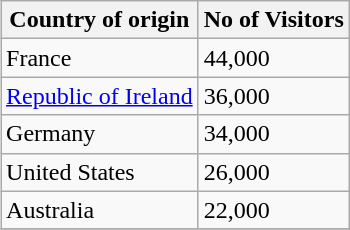<table class="wikitable" style="float:right; clear: left; margin-left: 20px;">
<tr>
<th>Country of origin</th>
<th>No of Visitors</th>
</tr>
<tr>
<td>France</td>
<td>44,000</td>
</tr>
<tr>
<td><a href='#'>Republic of Ireland</a></td>
<td>36,000</td>
</tr>
<tr>
<td>Germany</td>
<td>34,000</td>
</tr>
<tr>
<td>United States</td>
<td>26,000</td>
</tr>
<tr>
<td>Australia</td>
<td>22,000</td>
</tr>
<tr>
</tr>
</table>
